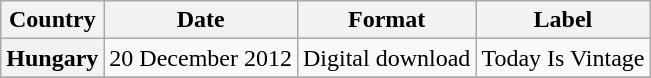<table class="wikitable plainrowheaders">
<tr>
<th scope="col">Country</th>
<th scope="col">Date</th>
<th scope="col">Format</th>
<th scope="col">Label</th>
</tr>
<tr>
<th scope="row">Hungary</th>
<td>20 December 2012</td>
<td>Digital download</td>
<td>Today Is Vintage</td>
</tr>
<tr>
</tr>
</table>
